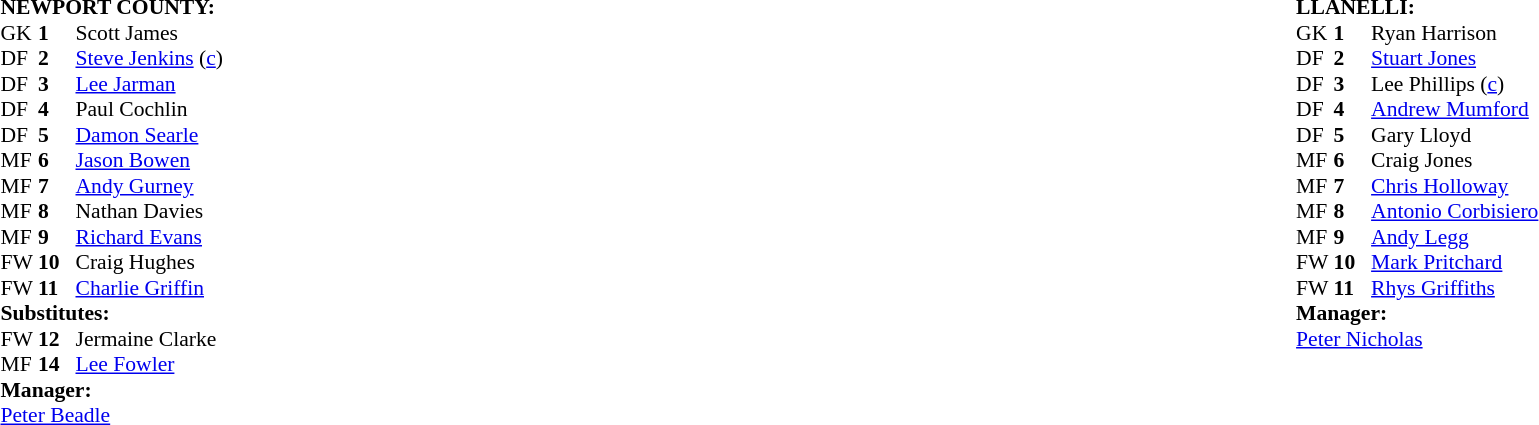<table style="width:100%;">
<tr>
<td style="vertical-align:top; width:50%;"><br><table style="font-size: 90%" cellspacing="0" cellpadding="0">
<tr>
<td colspan="4"><strong>NEWPORT COUNTY:</strong></td>
</tr>
<tr>
<th width="25"></th>
<th width="25"></th>
</tr>
<tr>
<td>GK</td>
<td><strong>1</strong></td>
<td> Scott James</td>
</tr>
<tr>
<td>DF</td>
<td><strong>2</strong></td>
<td> <a href='#'>Steve Jenkins</a> (<a href='#'>c</a>)</td>
</tr>
<tr>
<td>DF</td>
<td><strong>3</strong></td>
<td> <a href='#'>Lee Jarman</a></td>
</tr>
<tr>
<td>DF</td>
<td><strong>4</strong></td>
<td> Paul Cochlin</td>
</tr>
<tr>
<td>DF</td>
<td><strong>5</strong></td>
<td> <a href='#'>Damon Searle</a></td>
</tr>
<tr>
<td>MF</td>
<td><strong>6</strong></td>
<td> <a href='#'>Jason Bowen</a></td>
</tr>
<tr>
<td>MF</td>
<td><strong>7</strong></td>
<td> <a href='#'>Andy Gurney</a></td>
</tr>
<tr>
<td>MF</td>
<td><strong>8</strong></td>
<td> Nathan Davies</td>
</tr>
<tr>
<td>MF</td>
<td><strong>9</strong></td>
<td> <a href='#'>Richard Evans</a></td>
<td></td>
</tr>
<tr>
<td>FW</td>
<td><strong>10</strong></td>
<td> Craig Hughes</td>
</tr>
<tr>
<td>FW</td>
<td><strong>11</strong></td>
<td> <a href='#'>Charlie Griffin</a></td>
<td></td>
</tr>
<tr>
<td colspan=4><strong>Substitutes:</strong></td>
</tr>
<tr>
<td>FW</td>
<td><strong>12</strong></td>
<td> Jermaine Clarke</td>
<td></td>
<td></td>
</tr>
<tr>
<td>MF</td>
<td><strong>14</strong></td>
<td> <a href='#'>Lee Fowler</a></td>
<td></td>
<td></td>
</tr>
<tr>
<td colspan=4><strong>Manager:</strong></td>
</tr>
<tr>
<td colspan="4"> <a href='#'>Peter Beadle</a></td>
</tr>
</table>
</td>
<td style="vertical-align:top; width:50%;"><br><table cellspacing="0" cellpadding="0" style="font-size:90%; margin:auto;">
<tr>
<td colspan="4"><strong>LLANELLI:</strong></td>
</tr>
<tr>
<th width="25"></th>
<th width="25"></th>
</tr>
<tr>
<td>GK</td>
<td><strong>1</strong></td>
<td> Ryan Harrison</td>
</tr>
<tr>
<td>DF</td>
<td><strong>2</strong></td>
<td> <a href='#'>Stuart Jones</a></td>
</tr>
<tr>
<td>DF</td>
<td><strong>3</strong></td>
<td> Lee Phillips (<a href='#'>c</a>)</td>
</tr>
<tr>
<td>DF</td>
<td><strong>4</strong></td>
<td> <a href='#'>Andrew Mumford</a></td>
</tr>
<tr>
<td>DF</td>
<td><strong>5</strong></td>
<td> Gary Lloyd</td>
</tr>
<tr>
<td>MF</td>
<td><strong>6</strong></td>
<td> Craig Jones</td>
</tr>
<tr>
<td>MF</td>
<td><strong>7</strong></td>
<td> <a href='#'>Chris Holloway</a></td>
</tr>
<tr>
<td>MF</td>
<td><strong>8</strong></td>
<td> <a href='#'>Antonio Corbisiero</a></td>
</tr>
<tr>
<td>MF</td>
<td><strong>9</strong></td>
<td> <a href='#'>Andy Legg</a></td>
</tr>
<tr>
<td>FW</td>
<td><strong>10</strong></td>
<td> <a href='#'>Mark Pritchard</a></td>
</tr>
<tr>
<td>FW</td>
<td><strong>11</strong></td>
<td> <a href='#'>Rhys Griffiths</a></td>
</tr>
<tr>
<td colspan=4><strong>Manager:</strong></td>
</tr>
<tr>
<td colspan="4"> <a href='#'>Peter Nicholas</a></td>
</tr>
</table>
</td>
</tr>
</table>
